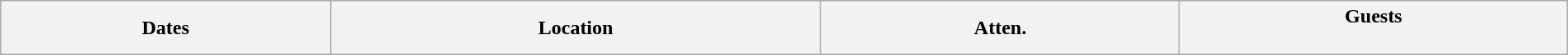<table class="wikitable" width="100%">
<tr>
<th>Dates</th>
<th>Location</th>
<th>Atten.</th>
<th>Guests<br>








<br>



</th>
</tr>
</table>
